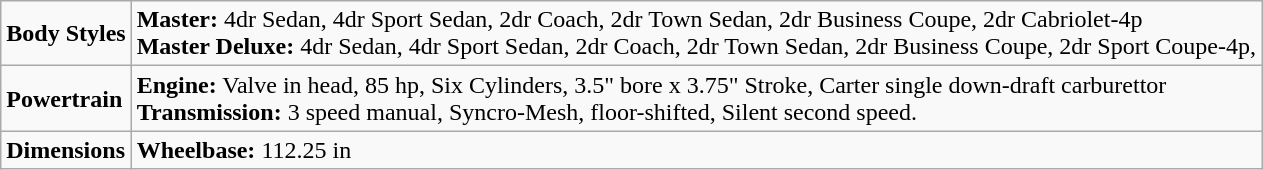<table class="wikitable">
<tr>
<td><strong>Body Styles</strong></td>
<td><strong>Master:</strong> 4dr Sedan, 4dr Sport Sedan, 2dr Coach, 2dr Town Sedan, 2dr Business Coupe, 2dr Cabriolet-4p<br><strong>Master Deluxe:</strong> 4dr Sedan, 4dr Sport Sedan, 2dr Coach, 2dr Town Sedan, 2dr Business Coupe, 2dr Sport Coupe-4p,</td>
</tr>
<tr>
<td><strong>Powertrain</strong></td>
<td><strong>Engine:</strong> Valve in head, 85 hp, Six Cylinders, 3.5" bore x 3.75" Stroke, Carter single down-draft carburettor<br><strong>Transmission:</strong> 3 speed manual, Syncro-Mesh, floor-shifted, Silent second speed.</td>
</tr>
<tr>
<td><strong>Dimensions</strong></td>
<td><strong>Wheelbase:</strong> 112.25 in</td>
</tr>
</table>
